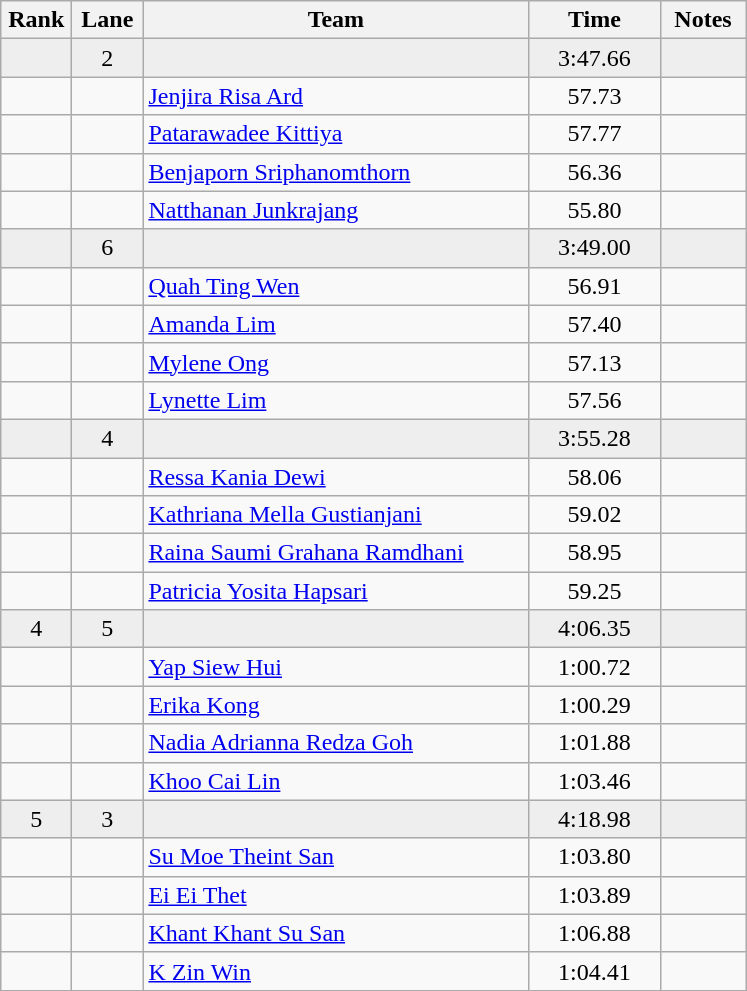<table class="wikitable sortable" style="text-align:center">
<tr>
<th width=40>Rank</th>
<th width=40>Lane</th>
<th width=250>Team</th>
<th width=80>Time</th>
<th width=50>Notes</th>
</tr>
<tr bgcolor=eeeeee>
<td></td>
<td>2</td>
<td align=left></td>
<td>3:47.66</td>
<td></td>
</tr>
<tr>
<td></td>
<td></td>
<td align=left><a href='#'>Jenjira Risa Ard</a></td>
<td>57.73</td>
<td></td>
</tr>
<tr>
<td></td>
<td></td>
<td align=left><a href='#'>Patarawadee Kittiya</a></td>
<td>57.77</td>
<td></td>
</tr>
<tr>
<td></td>
<td></td>
<td align=left><a href='#'>Benjaporn Sriphanomthorn</a></td>
<td>56.36</td>
<td></td>
</tr>
<tr>
<td></td>
<td></td>
<td align=left><a href='#'>Natthanan Junkrajang</a></td>
<td>55.80</td>
<td></td>
</tr>
<tr bgcolor=eeeeee>
<td></td>
<td>6</td>
<td align=left></td>
<td>3:49.00</td>
<td></td>
</tr>
<tr>
<td></td>
<td></td>
<td align=left><a href='#'>Quah Ting Wen</a></td>
<td>56.91</td>
<td></td>
</tr>
<tr>
<td></td>
<td></td>
<td align=left><a href='#'>Amanda Lim</a></td>
<td>57.40</td>
<td></td>
</tr>
<tr>
<td></td>
<td></td>
<td align=left><a href='#'>Mylene Ong</a></td>
<td>57.13</td>
<td></td>
</tr>
<tr>
<td></td>
<td></td>
<td align=left><a href='#'>Lynette Lim</a></td>
<td>57.56</td>
<td></td>
</tr>
<tr bgcolor=eeeeee>
<td></td>
<td>4</td>
<td align=left></td>
<td>3:55.28</td>
<td></td>
</tr>
<tr>
<td></td>
<td></td>
<td align=left><a href='#'>Ressa Kania Dewi</a></td>
<td>58.06</td>
<td></td>
</tr>
<tr>
<td></td>
<td></td>
<td align=left><a href='#'>Kathriana Mella Gustianjani</a></td>
<td>59.02</td>
<td></td>
</tr>
<tr>
<td></td>
<td></td>
<td align=left><a href='#'>Raina Saumi Grahana Ramdhani</a></td>
<td>58.95</td>
<td></td>
</tr>
<tr>
<td></td>
<td></td>
<td align=left><a href='#'>Patricia Yosita Hapsari</a></td>
<td>59.25</td>
<td></td>
</tr>
<tr bgcolor=eeeeee>
<td>4</td>
<td>5</td>
<td align=left></td>
<td>4:06.35</td>
<td></td>
</tr>
<tr>
<td></td>
<td></td>
<td align=left><a href='#'>Yap Siew Hui</a></td>
<td>1:00.72</td>
<td></td>
</tr>
<tr>
<td></td>
<td></td>
<td align=left><a href='#'>Erika Kong</a></td>
<td>1:00.29</td>
<td></td>
</tr>
<tr>
<td></td>
<td></td>
<td align=left><a href='#'>Nadia Adrianna Redza Goh</a></td>
<td>1:01.88</td>
<td></td>
</tr>
<tr>
<td></td>
<td></td>
<td align=left><a href='#'>Khoo Cai Lin</a></td>
<td>1:03.46</td>
<td></td>
</tr>
<tr bgcolor=eeeeee>
<td>5</td>
<td>3</td>
<td align=left></td>
<td>4:18.98</td>
<td></td>
</tr>
<tr>
<td></td>
<td></td>
<td align=left><a href='#'>Su Moe Theint San</a></td>
<td>1:03.80</td>
<td></td>
</tr>
<tr>
<td></td>
<td></td>
<td align=left><a href='#'>Ei Ei Thet</a></td>
<td>1:03.89</td>
<td></td>
</tr>
<tr>
<td></td>
<td></td>
<td align=left><a href='#'>Khant Khant Su San</a></td>
<td>1:06.88</td>
<td></td>
</tr>
<tr>
<td></td>
<td></td>
<td align=left><a href='#'>K Zin Win</a></td>
<td>1:04.41</td>
<td></td>
</tr>
</table>
